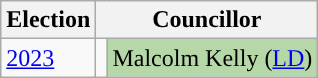<table class="wikitable">
<tr>
<th>Election</th>
<th colspan="2">Councillor</th>
</tr>
<tr>
<td><a href='#'>2023</a></td>
<td style="background-color: "></td>
<td bgcolor="#B6D7A8">Malcolm Kelly (<a href='#'>LD</a>)</td>
</tr>
</table>
